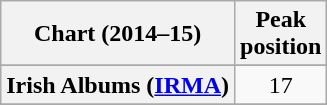<table class="wikitable sortable plainrowheaders" style="text-align:center">
<tr>
<th scope="col">Chart (2014–15)</th>
<th scope="col">Peak<br>position</th>
</tr>
<tr>
</tr>
<tr>
</tr>
<tr>
</tr>
<tr>
</tr>
<tr>
</tr>
<tr>
</tr>
<tr>
<th scope="row">Irish Albums (<a href='#'>IRMA</a>)</th>
<td>17</td>
</tr>
<tr>
</tr>
<tr>
</tr>
<tr>
</tr>
<tr>
</tr>
<tr>
</tr>
<tr>
</tr>
<tr>
</tr>
</table>
